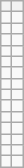<table class="wikitable">
<tr>
<th></th>
<th></th>
</tr>
<tr>
<td></td>
<td></td>
</tr>
<tr>
<td></td>
<td></td>
</tr>
<tr>
<td></td>
<td></td>
</tr>
<tr>
<td></td>
<td></td>
</tr>
<tr>
<td></td>
<td></td>
</tr>
<tr>
<td></td>
<td></td>
</tr>
<tr>
<td></td>
<td></td>
</tr>
<tr>
<td></td>
<td></td>
</tr>
<tr>
<td></td>
<td></td>
</tr>
<tr>
<td></td>
<td></td>
</tr>
<tr>
<td></td>
<td></td>
</tr>
<tr>
<td></td>
<td></td>
</tr>
<tr>
<td></td>
<td></td>
</tr>
<tr>
<td></td>
<td></td>
</tr>
</table>
